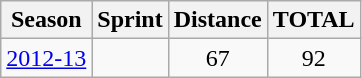<table class="wikitable sortable" style="text-align:center;">
<tr>
<th>Season</th>
<th>Sprint</th>
<th>Distance</th>
<th>TOTAL</th>
</tr>
<tr>
<td><a href='#'>2012-13</a></td>
<td></td>
<td>67</td>
<td>92</td>
</tr>
</table>
